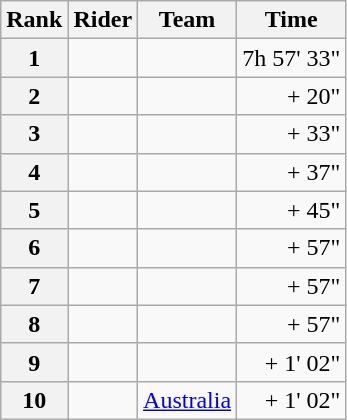<table class="wikitable" margin-bottom:0;">
<tr>
<th scope="col">Rank</th>
<th scope="col">Rider</th>
<th scope="col">Team</th>
<th scope="col">Time</th>
</tr>
<tr>
<th scope="row">1</th>
<td> </td>
<td></td>
<td align="right">7h 57' 33"</td>
</tr>
<tr>
<th scope="row">2</th>
<td> </td>
<td></td>
<td align="right">+ 20"</td>
</tr>
<tr>
<th scope="row">3</th>
<td></td>
<td></td>
<td align="right">+ 33"</td>
</tr>
<tr>
<th scope="row">4</th>
<td></td>
<td></td>
<td align="right">+ 37"</td>
</tr>
<tr>
<th scope="row">5</th>
<td></td>
<td></td>
<td align="right">+ 45"</td>
</tr>
<tr>
<th scope="row">6</th>
<td></td>
<td></td>
<td align="right">+ 57"</td>
</tr>
<tr>
<th scope="row">7</th>
<td></td>
<td></td>
<td align="right">+ 57"</td>
</tr>
<tr>
<th scope="row">8</th>
<td></td>
<td></td>
<td align="right">+ 57"</td>
</tr>
<tr>
<th scope="row">9</th>
<td></td>
<td></td>
<td align="right">+ 1' 02"</td>
</tr>
<tr>
<th scope="row">10</th>
<td></td>
<td><a href='#'>Australia</a></td>
<td align="right">+ 1' 02"</td>
</tr>
</table>
